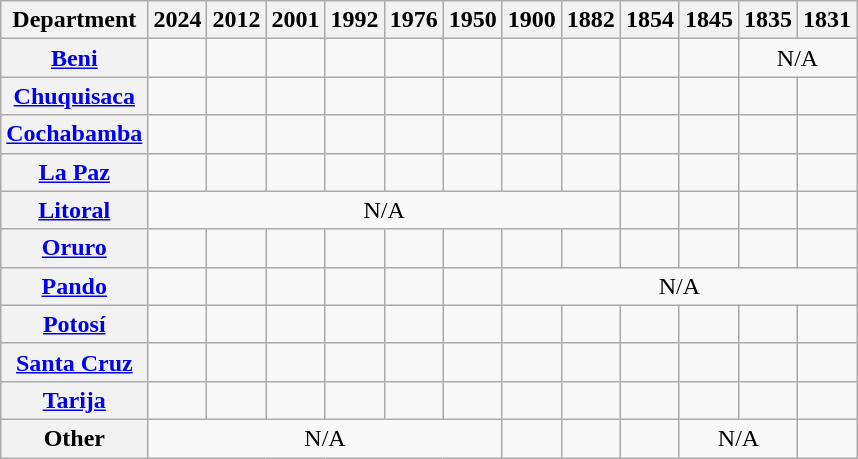<table class="wikitable sortable" style="text-align: center;">
<tr>
<th scope="col">Department</th>
<th scope="col">2024</th>
<th scope="col">2012</th>
<th scope="col">2001</th>
<th scope="col">1992</th>
<th scope="col">1976</th>
<th scope="col">1950</th>
<th scope="col">1900</th>
<th scope="col">1882</th>
<th scope="col">1854</th>
<th scope="col">1845</th>
<th scope="col">1835</th>
<th scope="col">1831</th>
</tr>
<tr>
<th scope="row"><a href='#'>Beni</a></th>
<td></td>
<td></td>
<td></td>
<td></td>
<td></td>
<td></td>
<td></td>
<td></td>
<td></td>
<td></td>
<td colspan="2">N/A</td>
</tr>
<tr>
<th scope="row"><a href='#'>Chuquisaca</a></th>
<td></td>
<td></td>
<td></td>
<td></td>
<td></td>
<td></td>
<td></td>
<td></td>
<td></td>
<td></td>
<td></td>
<td></td>
</tr>
<tr>
<th scope="row"><a href='#'>Cochabamba</a></th>
<td></td>
<td></td>
<td></td>
<td></td>
<td></td>
<td></td>
<td></td>
<td></td>
<td></td>
<td></td>
<td></td>
<td></td>
</tr>
<tr>
<th scope="row"><a href='#'>La Paz</a></th>
<td></td>
<td></td>
<td></td>
<td></td>
<td></td>
<td></td>
<td></td>
<td></td>
<td></td>
<td></td>
<td></td>
<td></td>
</tr>
<tr>
<th scope="row"><a href='#'>Litoral</a></th>
<td colspan="8">N/A</td>
<td></td>
<td></td>
<td></td>
<td></td>
</tr>
<tr>
<th scope="row"><a href='#'>Oruro</a></th>
<td></td>
<td></td>
<td></td>
<td></td>
<td></td>
<td></td>
<td></td>
<td></td>
<td></td>
<td></td>
<td></td>
<td></td>
</tr>
<tr>
<th scope="row"><a href='#'>Pando</a></th>
<td></td>
<td></td>
<td></td>
<td></td>
<td></td>
<td></td>
<td colspan="6">N/A</td>
</tr>
<tr>
<th scope="row"><a href='#'>Potosí</a></th>
<td></td>
<td></td>
<td></td>
<td></td>
<td></td>
<td></td>
<td></td>
<td></td>
<td></td>
<td></td>
<td></td>
<td></td>
</tr>
<tr>
<th scope="row"><a href='#'>Santa Cruz</a></th>
<td></td>
<td></td>
<td></td>
<td></td>
<td></td>
<td></td>
<td></td>
<td></td>
<td></td>
<td></td>
<td></td>
<td></td>
</tr>
<tr>
<th scope="row"><a href='#'>Tarija</a></th>
<td></td>
<td></td>
<td></td>
<td></td>
<td></td>
<td></td>
<td></td>
<td></td>
<td></td>
<td></td>
<td></td>
<td></td>
</tr>
<tr>
<th scope="row">Other</th>
<td colspan="6">N/A</td>
<td></td>
<td></td>
<td></td>
<td colspan="2">N/A</td>
<td></td>
</tr>
</table>
